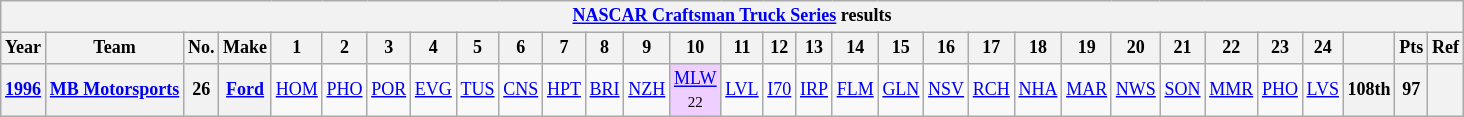<table class="wikitable" style="text-align:center; font-size:75%">
<tr>
<th colspan=45><a href='#'>NASCAR Craftsman Truck Series</a> results</th>
</tr>
<tr>
<th>Year</th>
<th>Team</th>
<th>No.</th>
<th>Make</th>
<th>1</th>
<th>2</th>
<th>3</th>
<th>4</th>
<th>5</th>
<th>6</th>
<th>7</th>
<th>8</th>
<th>9</th>
<th>10</th>
<th>11</th>
<th>12</th>
<th>13</th>
<th>14</th>
<th>15</th>
<th>16</th>
<th>17</th>
<th>18</th>
<th>19</th>
<th>20</th>
<th>21</th>
<th>22</th>
<th>23</th>
<th>24</th>
<th></th>
<th>Pts</th>
<th>Ref</th>
</tr>
<tr>
<th><a href='#'>1996</a></th>
<th><a href='#'>MB Motorsports</a></th>
<th>26</th>
<th><a href='#'>Ford</a></th>
<td><a href='#'>HOM</a></td>
<td><a href='#'>PHO</a></td>
<td><a href='#'>POR</a></td>
<td><a href='#'>EVG</a></td>
<td><a href='#'>TUS</a></td>
<td><a href='#'>CNS</a></td>
<td><a href='#'>HPT</a></td>
<td><a href='#'>BRI</a></td>
<td><a href='#'>NZH</a></td>
<td style="background:#EFCFFF;"><a href='#'>MLW</a><br><small>22</small></td>
<td><a href='#'>LVL</a></td>
<td><a href='#'>I70</a></td>
<td><a href='#'>IRP</a></td>
<td><a href='#'>FLM</a></td>
<td><a href='#'>GLN</a></td>
<td><a href='#'>NSV</a></td>
<td><a href='#'>RCH</a></td>
<td><a href='#'>NHA</a></td>
<td><a href='#'>MAR</a></td>
<td><a href='#'>NWS</a></td>
<td><a href='#'>SON</a></td>
<td><a href='#'>MMR</a></td>
<td><a href='#'>PHO</a></td>
<td><a href='#'>LVS</a></td>
<th>108th</th>
<th>97</th>
<th></th>
</tr>
</table>
